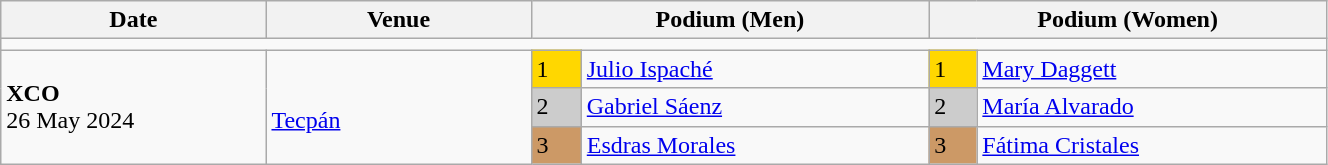<table class="wikitable" width=70%>
<tr>
<th>Date</th>
<th width=20%>Venue</th>
<th colspan=2 width=30%>Podium (Men)</th>
<th colspan=2 width=30%>Podium (Women)</th>
</tr>
<tr>
<td colspan=6></td>
</tr>
<tr>
<td rowspan=3><strong>XCO</strong> <br> 26 May 2024</td>
<td rowspan=3><br><a href='#'>Tecpán</a></td>
<td bgcolor=FFD700>1</td>
<td><a href='#'>Julio Ispaché</a></td>
<td bgcolor=FFD700>1</td>
<td><a href='#'>Mary Daggett</a></td>
</tr>
<tr>
<td bgcolor=CCCCCC>2</td>
<td><a href='#'>Gabriel Sáenz</a></td>
<td bgcolor=CCCCCC>2</td>
<td><a href='#'>María Alvarado</a></td>
</tr>
<tr>
<td bgcolor=CC9966>3</td>
<td><a href='#'>Esdras Morales</a></td>
<td bgcolor=CC9966>3</td>
<td><a href='#'>Fátima Cristales</a></td>
</tr>
</table>
